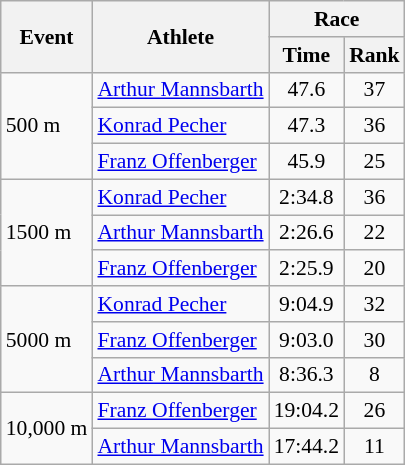<table class="wikitable" border="1" style="font-size:90%">
<tr>
<th rowspan=2>Event</th>
<th rowspan=2>Athlete</th>
<th colspan=2>Race</th>
</tr>
<tr>
<th>Time</th>
<th>Rank</th>
</tr>
<tr>
<td rowspan=3>500 m</td>
<td><a href='#'>Arthur Mannsbarth</a></td>
<td align=center>47.6</td>
<td align=center>37</td>
</tr>
<tr>
<td><a href='#'>Konrad Pecher</a></td>
<td align=center>47.3</td>
<td align=center>36</td>
</tr>
<tr>
<td><a href='#'>Franz Offenberger</a></td>
<td align=center>45.9</td>
<td align=center>25</td>
</tr>
<tr>
<td rowspan=3>1500 m</td>
<td><a href='#'>Konrad Pecher</a></td>
<td align=center>2:34.8</td>
<td align=center>36</td>
</tr>
<tr>
<td><a href='#'>Arthur Mannsbarth</a></td>
<td align=center>2:26.6</td>
<td align=center>22</td>
</tr>
<tr>
<td><a href='#'>Franz Offenberger</a></td>
<td align=center>2:25.9</td>
<td align=center>20</td>
</tr>
<tr>
<td rowspan=3>5000 m</td>
<td><a href='#'>Konrad Pecher</a></td>
<td align=center>9:04.9</td>
<td align=center>32</td>
</tr>
<tr>
<td><a href='#'>Franz Offenberger</a></td>
<td align=center>9:03.0</td>
<td align=center>30</td>
</tr>
<tr>
<td><a href='#'>Arthur Mannsbarth</a></td>
<td align=center>8:36.3</td>
<td align=center>8</td>
</tr>
<tr>
<td rowspan=2>10,000 m</td>
<td><a href='#'>Franz Offenberger</a></td>
<td align=center>19:04.2</td>
<td align=center>26</td>
</tr>
<tr>
<td><a href='#'>Arthur Mannsbarth</a></td>
<td align=center>17:44.2</td>
<td align=center>11</td>
</tr>
</table>
